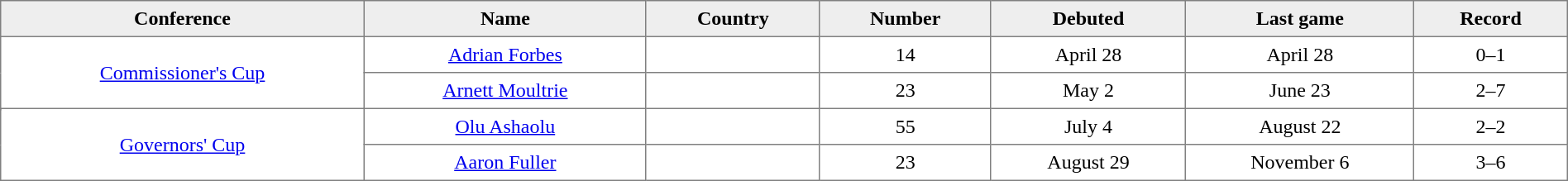<table border="1" style="border-collapse:collapse; text-align:center; width:100%;"  cellpadding="5">
<tr style="background:#eee;">
<th>Conference</th>
<th>Name</th>
<th>Country</th>
<th>Number</th>
<th>Debuted</th>
<th>Last game</th>
<th>Record</th>
</tr>
<tr>
<td rowspan=3><a href='#'>Commissioner's Cup</a></td>
<td><a href='#'>Adrian Forbes</a></td>
<td></td>
<td>14</td>
<td>April 28<br></td>
<td>April 28<br></td>
<td>0–1</td>
</tr>
<tr>
<td><a href='#'>Arnett Moultrie</a></td>
<td></td>
<td>23</td>
<td>May 2<br></td>
<td>June 23<br></td>
<td>2–7</td>
</tr>
<tr>
<td rowspan=2><a href='#'>Olu Ashaolu</a></td>
<td rowspan=2></td>
<td rowspan=2>55</td>
<td rowspan=2>July 4<br></td>
<td rowspan=2>August 22<br></td>
<td rowspan=2>2–2</td>
</tr>
<tr>
<td rowspan=2><a href='#'>Governors' Cup</a></td>
</tr>
<tr>
<td><a href='#'>Aaron Fuller</a></td>
<td></td>
<td>23</td>
<td>August 29<br></td>
<td>November 6<br></td>
<td>3–6</td>
</tr>
</table>
